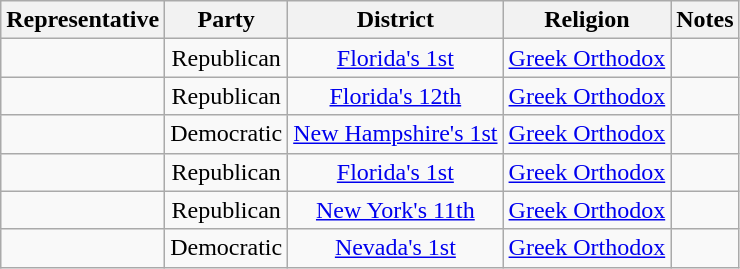<table class="wikitable sortable" style="text-align:center">
<tr>
<th>Representative</th>
<th>Party</th>
<th>District</th>
<th>Religion</th>
<th>Notes</th>
</tr>
<tr>
<td align=left nowrap> </td>
<td>Republican</td>
<td><a href='#'>Florida's 1st</a></td>
<td><a href='#'>Greek Orthodox</a></td>
</tr>
<tr>
<td align=left nowrap> </td>
<td>Republican</td>
<td><a href='#'>Florida's 12th</a></td>
<td><a href='#'>Greek Orthodox</a></td>
<td></td>
</tr>
<tr>
<td align=left nowrap> </td>
<td>Democratic</td>
<td><a href='#'>New Hampshire's 1st</a></td>
<td><a href='#'>Greek Orthodox</a></td>
<td></td>
</tr>
<tr>
<td align=left nowrap> </td>
<td>Republican</td>
<td><a href='#'>Florida's 1st</a></td>
<td><a href='#'>Greek Orthodox</a></td>
<td></td>
</tr>
<tr>
<td align=left nowrap> </td>
<td>Republican</td>
<td><a href='#'>New York's 11th</a></td>
<td><a href='#'>Greek Orthodox</a></td>
<td></td>
</tr>
<tr>
<td align=left nowrap> </td>
<td>Democratic</td>
<td><a href='#'>Nevada's 1st</a></td>
<td><a href='#'>Greek Orthodox</a></td>
<td></td>
</tr>
</table>
